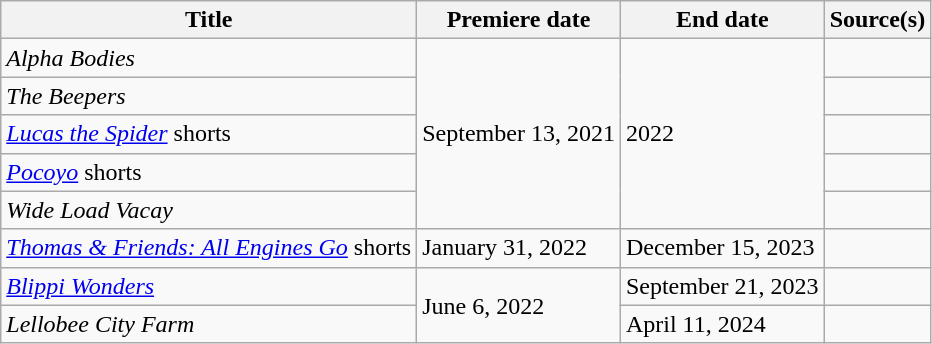<table class="wikitable sortable">
<tr>
<th>Title</th>
<th>Premiere date</th>
<th>End date</th>
<th>Source(s)</th>
</tr>
<tr>
<td><em>Alpha Bodies</em></td>
<td rowspan=5>September 13, 2021</td>
<td rowspan=5>2022</td>
<td></td>
</tr>
<tr>
<td><em>The Beepers</em></td>
<td></td>
</tr>
<tr>
<td><em><a href='#'>Lucas the Spider</a></em> shorts</td>
<td></td>
</tr>
<tr>
<td><em><a href='#'>Pocoyo</a></em> shorts</td>
<td></td>
</tr>
<tr>
<td><em>Wide Load Vacay</em></td>
<td></td>
</tr>
<tr>
<td><em><a href='#'>Thomas & Friends: All Engines Go</a></em> shorts</td>
<td>January 31, 2022</td>
<td>December 15, 2023</td>
<td></td>
</tr>
<tr>
<td><em><a href='#'>Blippi Wonders</a></em></td>
<td rowspan=2>June 6, 2022</td>
<td>September 21, 2023</td>
<td></td>
</tr>
<tr>
<td><em>Lellobee City Farm</em></td>
<td>April 11, 2024</td>
<td></td>
</tr>
</table>
